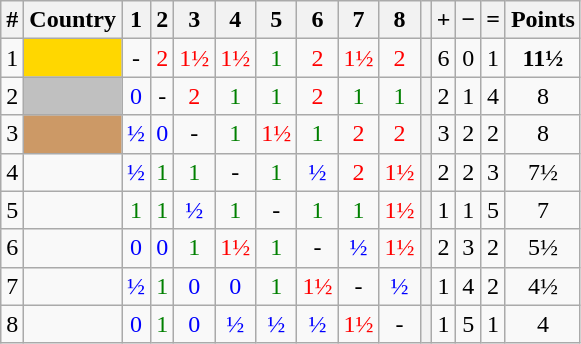<table class="wikitable" style="text-align:center">
<tr>
<th>#</th>
<th>Country</th>
<th>1</th>
<th>2</th>
<th>3</th>
<th>4</th>
<th>5</th>
<th>6</th>
<th>7</th>
<th>8</th>
<th></th>
<th>+</th>
<th>−</th>
<th>=</th>
<th>Points</th>
</tr>
<tr>
<td>1</td>
<td align=left bgcolor="gold"></td>
<td>-</td>
<td style="color:red;">2</td>
<td style="color:red;">1½</td>
<td style="color:red;">1½</td>
<td style="color:green;">1</td>
<td style="color:red;">2</td>
<td style="color:red;">1½</td>
<td style="color:red;">2</td>
<th></th>
<td>6</td>
<td>0</td>
<td>1</td>
<td><strong>11½</strong></td>
</tr>
<tr>
<td>2</td>
<td align=left bgcolor="silver"></td>
<td style="color:blue;">0</td>
<td>-</td>
<td style="color:red;">2</td>
<td style="color:green;">1</td>
<td style="color:green;">1</td>
<td style="color:red;">2</td>
<td style="color:green;">1</td>
<td style="color:green;">1</td>
<th></th>
<td>2</td>
<td>1</td>
<td>4</td>
<td>8</td>
</tr>
<tr>
<td>3</td>
<td align=left bgcolor="CC9966"></td>
<td style="color:blue;">½</td>
<td style="color:blue;">0</td>
<td>-</td>
<td style="color:green;">1</td>
<td style="color:red;">1½</td>
<td style="color:green;">1</td>
<td style="color:red;">2</td>
<td style="color:red;">2</td>
<th></th>
<td>3</td>
<td>2</td>
<td>2</td>
<td>8</td>
</tr>
<tr>
<td>4</td>
<td style="text-align: left"></td>
<td style="color:blue;">½</td>
<td style="color:green;">1</td>
<td style="color:green;">1</td>
<td>-</td>
<td style="color:green;">1</td>
<td style="color:blue;">½</td>
<td style="color:red;">2</td>
<td style="color:red;">1½</td>
<th></th>
<td>2</td>
<td>2</td>
<td>3</td>
<td>7½</td>
</tr>
<tr>
<td>5</td>
<td style="text-align: left"></td>
<td style="color:green;">1</td>
<td style="color:green;">1</td>
<td style="color:blue;">½</td>
<td style="color:green;">1</td>
<td>-</td>
<td style="color:green;">1</td>
<td style="color:green;">1</td>
<td style="color:red;">1½</td>
<th></th>
<td>1</td>
<td>1</td>
<td>5</td>
<td>7</td>
</tr>
<tr>
<td>6</td>
<td style="text-align: left"></td>
<td style="color:blue;">0</td>
<td style="color:blue;">0</td>
<td style="color:green;">1</td>
<td style="color:red;">1½</td>
<td style="color:green;">1</td>
<td>-</td>
<td style="color:blue;">½</td>
<td style="color:red;">1½</td>
<th></th>
<td>2</td>
<td>3</td>
<td>2</td>
<td>5½</td>
</tr>
<tr>
<td>7</td>
<td style="text-align: left"></td>
<td style="color:blue;">½</td>
<td style="color:green;">1</td>
<td style="color:blue;">0</td>
<td style="color:blue;">0</td>
<td style="color:green;">1</td>
<td style="color:red;">1½</td>
<td>-</td>
<td style="color:blue;">½</td>
<th></th>
<td>1</td>
<td>4</td>
<td>2</td>
<td>4½</td>
</tr>
<tr>
<td>8</td>
<td style="text-align: left"></td>
<td style="color:blue;">0</td>
<td style="color:green;">1</td>
<td style="color:blue;">0</td>
<td style="color:blue;">½</td>
<td style="color:blue;">½</td>
<td style="color:blue;">½</td>
<td style="color:red;">1½</td>
<td>-</td>
<th></th>
<td>1</td>
<td>5</td>
<td>1</td>
<td>4</td>
</tr>
</table>
